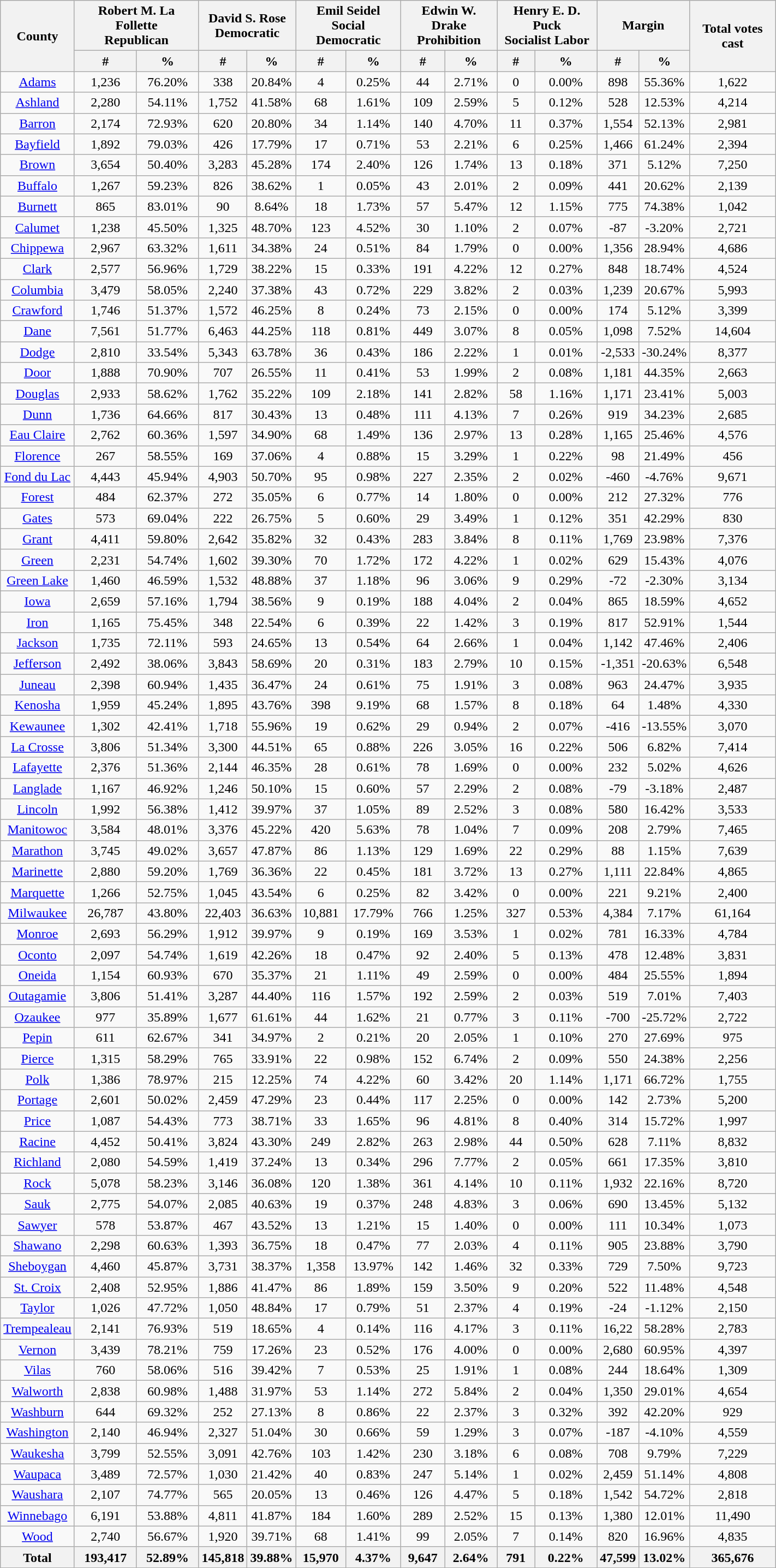<table width="75%" class="wikitable sortable" style="text-align:center">
<tr>
<th rowspan="2" style="text-align:center;">County</th>
<th colspan="2" style="text-align:center;">Robert M. La Follette<br>Republican</th>
<th colspan="2" style="text-align:center;">David S. Rose<br>Democratic</th>
<th colspan="2" style="text-align:center;">Emil Seidel<br>Social Democratic</th>
<th colspan="2" style="text-align:center;">Edwin W. Drake<br>Prohibition</th>
<th colspan="2" style="text-align:center;">Henry E. D. Puck<br>Socialist Labor</th>
<th colspan="2" style="text-align:center;">Margin</th>
<th rowspan="2" style="text-align:center;">Total votes cast</th>
</tr>
<tr>
<th style="text-align:center;" data-sort-type="number">#</th>
<th style="text-align:center;" data-sort-type="number">%</th>
<th style="text-align:center;" data-sort-type="number">#</th>
<th style="text-align:center;" data-sort-type="number">%</th>
<th style="text-align:center;" data-sort-type="number">#</th>
<th style="text-align:center;" data-sort-type="number">%</th>
<th style="text-align:center;" data-sort-type="number">#</th>
<th style="text-align:center;" data-sort-type="number">%</th>
<th style="text-align:center;" data-sort-type="number">#</th>
<th style="text-align:center;" data-sort-type="number">%</th>
<th style="text-align:center;" data-sort-type="number">#</th>
<th style="text-align:center;" data-sort-type="number">%</th>
</tr>
<tr style="text-align:center;">
<td><a href='#'>Adams</a></td>
<td>1,236</td>
<td>76.20%</td>
<td>338</td>
<td>20.84%</td>
<td>4</td>
<td>0.25%</td>
<td>44</td>
<td>2.71%</td>
<td>0</td>
<td>0.00%</td>
<td>898</td>
<td>55.36%</td>
<td>1,622</td>
</tr>
<tr style="text-align:center;">
<td><a href='#'>Ashland</a></td>
<td>2,280</td>
<td>54.11%</td>
<td>1,752</td>
<td>41.58%</td>
<td>68</td>
<td>1.61%</td>
<td>109</td>
<td>2.59%</td>
<td>5</td>
<td>0.12%</td>
<td>528</td>
<td>12.53%</td>
<td>4,214</td>
</tr>
<tr style="text-align:center;">
<td><a href='#'>Barron</a></td>
<td>2,174</td>
<td>72.93%</td>
<td>620</td>
<td>20.80%</td>
<td>34</td>
<td>1.14%</td>
<td>140</td>
<td>4.70%</td>
<td>11</td>
<td>0.37%</td>
<td>1,554</td>
<td>52.13%</td>
<td>2,981</td>
</tr>
<tr style="text-align:center;">
<td><a href='#'>Bayfield</a></td>
<td>1,892</td>
<td>79.03%</td>
<td>426</td>
<td>17.79%</td>
<td>17</td>
<td>0.71%</td>
<td>53</td>
<td>2.21%</td>
<td>6</td>
<td>0.25%</td>
<td>1,466</td>
<td>61.24%</td>
<td>2,394</td>
</tr>
<tr style="text-align:center;">
<td><a href='#'>Brown</a></td>
<td>3,654</td>
<td>50.40%</td>
<td>3,283</td>
<td>45.28%</td>
<td>174</td>
<td>2.40%</td>
<td>126</td>
<td>1.74%</td>
<td>13</td>
<td>0.18%</td>
<td>371</td>
<td>5.12%</td>
<td>7,250</td>
</tr>
<tr style="text-align:center;">
<td><a href='#'>Buffalo</a></td>
<td>1,267</td>
<td>59.23%</td>
<td>826</td>
<td>38.62%</td>
<td>1</td>
<td>0.05%</td>
<td>43</td>
<td>2.01%</td>
<td>2</td>
<td>0.09%</td>
<td>441</td>
<td>20.62%</td>
<td>2,139</td>
</tr>
<tr style="text-align:center;">
<td><a href='#'>Burnett</a></td>
<td>865</td>
<td>83.01%</td>
<td>90</td>
<td>8.64%</td>
<td>18</td>
<td>1.73%</td>
<td>57</td>
<td>5.47%</td>
<td>12</td>
<td>1.15%</td>
<td>775</td>
<td>74.38%</td>
<td>1,042</td>
</tr>
<tr style="text-align:center;">
<td><a href='#'>Calumet</a></td>
<td>1,238</td>
<td>45.50%</td>
<td>1,325</td>
<td>48.70%</td>
<td>123</td>
<td>4.52%</td>
<td>30</td>
<td>1.10%</td>
<td>2</td>
<td>0.07%</td>
<td>-87</td>
<td>-3.20%</td>
<td>2,721</td>
</tr>
<tr style="text-align:center;">
<td><a href='#'>Chippewa</a></td>
<td>2,967</td>
<td>63.32%</td>
<td>1,611</td>
<td>34.38%</td>
<td>24</td>
<td>0.51%</td>
<td>84</td>
<td>1.79%</td>
<td>0</td>
<td>0.00%</td>
<td>1,356</td>
<td>28.94%</td>
<td>4,686</td>
</tr>
<tr style="text-align:center;">
<td><a href='#'>Clark</a></td>
<td>2,577</td>
<td>56.96%</td>
<td>1,729</td>
<td>38.22%</td>
<td>15</td>
<td>0.33%</td>
<td>191</td>
<td>4.22%</td>
<td>12</td>
<td>0.27%</td>
<td>848</td>
<td>18.74%</td>
<td>4,524</td>
</tr>
<tr style="text-align:center;">
<td><a href='#'>Columbia</a></td>
<td>3,479</td>
<td>58.05%</td>
<td>2,240</td>
<td>37.38%</td>
<td>43</td>
<td>0.72%</td>
<td>229</td>
<td>3.82%</td>
<td>2</td>
<td>0.03%</td>
<td>1,239</td>
<td>20.67%</td>
<td>5,993</td>
</tr>
<tr style="text-align:center;">
<td><a href='#'>Crawford</a></td>
<td>1,746</td>
<td>51.37%</td>
<td>1,572</td>
<td>46.25%</td>
<td>8</td>
<td>0.24%</td>
<td>73</td>
<td>2.15%</td>
<td>0</td>
<td>0.00%</td>
<td>174</td>
<td>5.12%</td>
<td>3,399</td>
</tr>
<tr style="text-align:center;">
<td><a href='#'>Dane</a></td>
<td>7,561</td>
<td>51.77%</td>
<td>6,463</td>
<td>44.25%</td>
<td>118</td>
<td>0.81%</td>
<td>449</td>
<td>3.07%</td>
<td>8</td>
<td>0.05%</td>
<td>1,098</td>
<td>7.52%</td>
<td>14,604</td>
</tr>
<tr style="text-align:center;">
<td><a href='#'>Dodge</a></td>
<td>2,810</td>
<td>33.54%</td>
<td>5,343</td>
<td>63.78%</td>
<td>36</td>
<td>0.43%</td>
<td>186</td>
<td>2.22%</td>
<td>1</td>
<td>0.01%</td>
<td>-2,533</td>
<td>-30.24%</td>
<td>8,377</td>
</tr>
<tr style="text-align:center;">
<td><a href='#'>Door</a></td>
<td>1,888</td>
<td>70.90%</td>
<td>707</td>
<td>26.55%</td>
<td>11</td>
<td>0.41%</td>
<td>53</td>
<td>1.99%</td>
<td>2</td>
<td>0.08%</td>
<td>1,181</td>
<td>44.35%</td>
<td>2,663</td>
</tr>
<tr style="text-align:center;">
<td><a href='#'>Douglas</a></td>
<td>2,933</td>
<td>58.62%</td>
<td>1,762</td>
<td>35.22%</td>
<td>109</td>
<td>2.18%</td>
<td>141</td>
<td>2.82%</td>
<td>58</td>
<td>1.16%</td>
<td>1,171</td>
<td>23.41%</td>
<td>5,003</td>
</tr>
<tr style="text-align:center;">
<td><a href='#'>Dunn</a></td>
<td>1,736</td>
<td>64.66%</td>
<td>817</td>
<td>30.43%</td>
<td>13</td>
<td>0.48%</td>
<td>111</td>
<td>4.13%</td>
<td>7</td>
<td>0.26%</td>
<td>919</td>
<td>34.23%</td>
<td>2,685</td>
</tr>
<tr style="text-align:center;">
<td><a href='#'>Eau Claire</a></td>
<td>2,762</td>
<td>60.36%</td>
<td>1,597</td>
<td>34.90%</td>
<td>68</td>
<td>1.49%</td>
<td>136</td>
<td>2.97%</td>
<td>13</td>
<td>0.28%</td>
<td>1,165</td>
<td>25.46%</td>
<td>4,576</td>
</tr>
<tr style="text-align:center;">
<td><a href='#'>Florence</a></td>
<td>267</td>
<td>58.55%</td>
<td>169</td>
<td>37.06%</td>
<td>4</td>
<td>0.88%</td>
<td>15</td>
<td>3.29%</td>
<td>1</td>
<td>0.22%</td>
<td>98</td>
<td>21.49%</td>
<td>456</td>
</tr>
<tr style="text-align:center;">
<td><a href='#'>Fond du Lac</a></td>
<td>4,443</td>
<td>45.94%</td>
<td>4,903</td>
<td>50.70%</td>
<td>95</td>
<td>0.98%</td>
<td>227</td>
<td>2.35%</td>
<td>2</td>
<td>0.02%</td>
<td>-460</td>
<td>-4.76%</td>
<td>9,671</td>
</tr>
<tr style="text-align:center;">
<td><a href='#'>Forest</a></td>
<td>484</td>
<td>62.37%</td>
<td>272</td>
<td>35.05%</td>
<td>6</td>
<td>0.77%</td>
<td>14</td>
<td>1.80%</td>
<td>0</td>
<td>0.00%</td>
<td>212</td>
<td>27.32%</td>
<td>776</td>
</tr>
<tr style="text-align:center;">
<td><a href='#'>Gates</a></td>
<td>573</td>
<td>69.04%</td>
<td>222</td>
<td>26.75%</td>
<td>5</td>
<td>0.60%</td>
<td>29</td>
<td>3.49%</td>
<td>1</td>
<td>0.12%</td>
<td>351</td>
<td>42.29%</td>
<td>830</td>
</tr>
<tr style="text-align:center;">
<td><a href='#'>Grant</a></td>
<td>4,411</td>
<td>59.80%</td>
<td>2,642</td>
<td>35.82%</td>
<td>32</td>
<td>0.43%</td>
<td>283</td>
<td>3.84%</td>
<td>8</td>
<td>0.11%</td>
<td>1,769</td>
<td>23.98%</td>
<td>7,376</td>
</tr>
<tr style="text-align:center;">
<td><a href='#'>Green</a></td>
<td>2,231</td>
<td>54.74%</td>
<td>1,602</td>
<td>39.30%</td>
<td>70</td>
<td>1.72%</td>
<td>172</td>
<td>4.22%</td>
<td>1</td>
<td>0.02%</td>
<td>629</td>
<td>15.43%</td>
<td>4,076</td>
</tr>
<tr style="text-align:center;">
<td><a href='#'>Green Lake</a></td>
<td>1,460</td>
<td>46.59%</td>
<td>1,532</td>
<td>48.88%</td>
<td>37</td>
<td>1.18%</td>
<td>96</td>
<td>3.06%</td>
<td>9</td>
<td>0.29%</td>
<td>-72</td>
<td>-2.30%</td>
<td>3,134</td>
</tr>
<tr style="text-align:center;">
<td><a href='#'>Iowa</a></td>
<td>2,659</td>
<td>57.16%</td>
<td>1,794</td>
<td>38.56%</td>
<td>9</td>
<td>0.19%</td>
<td>188</td>
<td>4.04%</td>
<td>2</td>
<td>0.04%</td>
<td>865</td>
<td>18.59%</td>
<td>4,652</td>
</tr>
<tr style="text-align:center;">
<td><a href='#'>Iron</a></td>
<td>1,165</td>
<td>75.45%</td>
<td>348</td>
<td>22.54%</td>
<td>6</td>
<td>0.39%</td>
<td>22</td>
<td>1.42%</td>
<td>3</td>
<td>0.19%</td>
<td>817</td>
<td>52.91%</td>
<td>1,544</td>
</tr>
<tr style="text-align:center;">
<td><a href='#'>Jackson</a></td>
<td>1,735</td>
<td>72.11%</td>
<td>593</td>
<td>24.65%</td>
<td>13</td>
<td>0.54%</td>
<td>64</td>
<td>2.66%</td>
<td>1</td>
<td>0.04%</td>
<td>1,142</td>
<td>47.46%</td>
<td>2,406</td>
</tr>
<tr style="text-align:center;">
<td><a href='#'>Jefferson</a></td>
<td>2,492</td>
<td>38.06%</td>
<td>3,843</td>
<td>58.69%</td>
<td>20</td>
<td>0.31%</td>
<td>183</td>
<td>2.79%</td>
<td>10</td>
<td>0.15%</td>
<td>-1,351</td>
<td>-20.63%</td>
<td>6,548</td>
</tr>
<tr style="text-align:center;">
<td><a href='#'>Juneau</a></td>
<td>2,398</td>
<td>60.94%</td>
<td>1,435</td>
<td>36.47%</td>
<td>24</td>
<td>0.61%</td>
<td>75</td>
<td>1.91%</td>
<td>3</td>
<td>0.08%</td>
<td>963</td>
<td>24.47%</td>
<td>3,935</td>
</tr>
<tr style="text-align:center;">
<td><a href='#'>Kenosha</a></td>
<td>1,959</td>
<td>45.24%</td>
<td>1,895</td>
<td>43.76%</td>
<td>398</td>
<td>9.19%</td>
<td>68</td>
<td>1.57%</td>
<td>8</td>
<td>0.18%</td>
<td>64</td>
<td>1.48%</td>
<td>4,330</td>
</tr>
<tr style="text-align:center;">
<td><a href='#'>Kewaunee</a></td>
<td>1,302</td>
<td>42.41%</td>
<td>1,718</td>
<td>55.96%</td>
<td>19</td>
<td>0.62%</td>
<td>29</td>
<td>0.94%</td>
<td>2</td>
<td>0.07%</td>
<td>-416</td>
<td>-13.55%</td>
<td>3,070</td>
</tr>
<tr style="text-align:center;">
<td><a href='#'>La Crosse</a></td>
<td>3,806</td>
<td>51.34%</td>
<td>3,300</td>
<td>44.51%</td>
<td>65</td>
<td>0.88%</td>
<td>226</td>
<td>3.05%</td>
<td>16</td>
<td>0.22%</td>
<td>506</td>
<td>6.82%</td>
<td>7,414</td>
</tr>
<tr style="text-align:center;">
<td><a href='#'>Lafayette</a></td>
<td>2,376</td>
<td>51.36%</td>
<td>2,144</td>
<td>46.35%</td>
<td>28</td>
<td>0.61%</td>
<td>78</td>
<td>1.69%</td>
<td>0</td>
<td>0.00%</td>
<td>232</td>
<td>5.02%</td>
<td>4,626</td>
</tr>
<tr style="text-align:center;">
<td><a href='#'>Langlade</a></td>
<td>1,167</td>
<td>46.92%</td>
<td>1,246</td>
<td>50.10%</td>
<td>15</td>
<td>0.60%</td>
<td>57</td>
<td>2.29%</td>
<td>2</td>
<td>0.08%</td>
<td>-79</td>
<td>-3.18%</td>
<td>2,487</td>
</tr>
<tr style="text-align:center;">
<td><a href='#'>Lincoln</a></td>
<td>1,992</td>
<td>56.38%</td>
<td>1,412</td>
<td>39.97%</td>
<td>37</td>
<td>1.05%</td>
<td>89</td>
<td>2.52%</td>
<td>3</td>
<td>0.08%</td>
<td>580</td>
<td>16.42%</td>
<td>3,533</td>
</tr>
<tr style="text-align:center;">
<td><a href='#'>Manitowoc</a></td>
<td>3,584</td>
<td>48.01%</td>
<td>3,376</td>
<td>45.22%</td>
<td>420</td>
<td>5.63%</td>
<td>78</td>
<td>1.04%</td>
<td>7</td>
<td>0.09%</td>
<td>208</td>
<td>2.79%</td>
<td>7,465</td>
</tr>
<tr style="text-align:center;">
<td><a href='#'>Marathon</a></td>
<td>3,745</td>
<td>49.02%</td>
<td>3,657</td>
<td>47.87%</td>
<td>86</td>
<td>1.13%</td>
<td>129</td>
<td>1.69%</td>
<td>22</td>
<td>0.29%</td>
<td>88</td>
<td>1.15%</td>
<td>7,639</td>
</tr>
<tr style="text-align:center;">
<td><a href='#'>Marinette</a></td>
<td>2,880</td>
<td>59.20%</td>
<td>1,769</td>
<td>36.36%</td>
<td>22</td>
<td>0.45%</td>
<td>181</td>
<td>3.72%</td>
<td>13</td>
<td>0.27%</td>
<td>1,111</td>
<td>22.84%</td>
<td>4,865</td>
</tr>
<tr style="text-align:center;">
<td><a href='#'>Marquette</a></td>
<td>1,266</td>
<td>52.75%</td>
<td>1,045</td>
<td>43.54%</td>
<td>6</td>
<td>0.25%</td>
<td>82</td>
<td>3.42%</td>
<td>0</td>
<td>0.00%</td>
<td>221</td>
<td>9.21%</td>
<td>2,400</td>
</tr>
<tr style="text-align:center;">
<td><a href='#'>Milwaukee</a></td>
<td>26,787</td>
<td>43.80%</td>
<td>22,403</td>
<td>36.63%</td>
<td>10,881</td>
<td>17.79%</td>
<td>766</td>
<td>1.25%</td>
<td>327</td>
<td>0.53%</td>
<td>4,384</td>
<td>7.17%</td>
<td>61,164</td>
</tr>
<tr style="text-align:center;">
<td><a href='#'>Monroe</a></td>
<td>2,693</td>
<td>56.29%</td>
<td>1,912</td>
<td>39.97%</td>
<td>9</td>
<td>0.19%</td>
<td>169</td>
<td>3.53%</td>
<td>1</td>
<td>0.02%</td>
<td>781</td>
<td>16.33%</td>
<td>4,784</td>
</tr>
<tr style="text-align:center;">
<td><a href='#'>Oconto</a></td>
<td>2,097</td>
<td>54.74%</td>
<td>1,619</td>
<td>42.26%</td>
<td>18</td>
<td>0.47%</td>
<td>92</td>
<td>2.40%</td>
<td>5</td>
<td>0.13%</td>
<td>478</td>
<td>12.48%</td>
<td>3,831</td>
</tr>
<tr style="text-align:center;">
<td><a href='#'>Oneida</a></td>
<td>1,154</td>
<td>60.93%</td>
<td>670</td>
<td>35.37%</td>
<td>21</td>
<td>1.11%</td>
<td>49</td>
<td>2.59%</td>
<td>0</td>
<td>0.00%</td>
<td>484</td>
<td>25.55%</td>
<td>1,894</td>
</tr>
<tr style="text-align:center;">
<td><a href='#'>Outagamie</a></td>
<td>3,806</td>
<td>51.41%</td>
<td>3,287</td>
<td>44.40%</td>
<td>116</td>
<td>1.57%</td>
<td>192</td>
<td>2.59%</td>
<td>2</td>
<td>0.03%</td>
<td>519</td>
<td>7.01%</td>
<td>7,403</td>
</tr>
<tr style="text-align:center;">
<td><a href='#'>Ozaukee</a></td>
<td>977</td>
<td>35.89%</td>
<td>1,677</td>
<td>61.61%</td>
<td>44</td>
<td>1.62%</td>
<td>21</td>
<td>0.77%</td>
<td>3</td>
<td>0.11%</td>
<td>-700</td>
<td>-25.72%</td>
<td>2,722</td>
</tr>
<tr style="text-align:center;">
<td><a href='#'>Pepin</a></td>
<td>611</td>
<td>62.67%</td>
<td>341</td>
<td>34.97%</td>
<td>2</td>
<td>0.21%</td>
<td>20</td>
<td>2.05%</td>
<td>1</td>
<td>0.10%</td>
<td>270</td>
<td>27.69%</td>
<td>975</td>
</tr>
<tr style="text-align:center;">
<td><a href='#'>Pierce</a></td>
<td>1,315</td>
<td>58.29%</td>
<td>765</td>
<td>33.91%</td>
<td>22</td>
<td>0.98%</td>
<td>152</td>
<td>6.74%</td>
<td>2</td>
<td>0.09%</td>
<td>550</td>
<td>24.38%</td>
<td>2,256</td>
</tr>
<tr style="text-align:center;">
<td><a href='#'>Polk</a></td>
<td>1,386</td>
<td>78.97%</td>
<td>215</td>
<td>12.25%</td>
<td>74</td>
<td>4.22%</td>
<td>60</td>
<td>3.42%</td>
<td>20</td>
<td>1.14%</td>
<td>1,171</td>
<td>66.72%</td>
<td>1,755</td>
</tr>
<tr style="text-align:center;">
<td><a href='#'>Portage</a></td>
<td>2,601</td>
<td>50.02%</td>
<td>2,459</td>
<td>47.29%</td>
<td>23</td>
<td>0.44%</td>
<td>117</td>
<td>2.25%</td>
<td>0</td>
<td>0.00%</td>
<td>142</td>
<td>2.73%</td>
<td>5,200</td>
</tr>
<tr style="text-align:center;">
<td><a href='#'>Price</a></td>
<td>1,087</td>
<td>54.43%</td>
<td>773</td>
<td>38.71%</td>
<td>33</td>
<td>1.65%</td>
<td>96</td>
<td>4.81%</td>
<td>8</td>
<td>0.40%</td>
<td>314</td>
<td>15.72%</td>
<td>1,997</td>
</tr>
<tr style="text-align:center;">
<td><a href='#'>Racine</a></td>
<td>4,452</td>
<td>50.41%</td>
<td>3,824</td>
<td>43.30%</td>
<td>249</td>
<td>2.82%</td>
<td>263</td>
<td>2.98%</td>
<td>44</td>
<td>0.50%</td>
<td>628</td>
<td>7.11%</td>
<td>8,832</td>
</tr>
<tr style="text-align:center;">
<td><a href='#'>Richland</a></td>
<td>2,080</td>
<td>54.59%</td>
<td>1,419</td>
<td>37.24%</td>
<td>13</td>
<td>0.34%</td>
<td>296</td>
<td>7.77%</td>
<td>2</td>
<td>0.05%</td>
<td>661</td>
<td>17.35%</td>
<td>3,810</td>
</tr>
<tr style="text-align:center;">
<td><a href='#'>Rock</a></td>
<td>5,078</td>
<td>58.23%</td>
<td>3,146</td>
<td>36.08%</td>
<td>120</td>
<td>1.38%</td>
<td>361</td>
<td>4.14%</td>
<td>10</td>
<td>0.11%</td>
<td>1,932</td>
<td>22.16%</td>
<td>8,720</td>
</tr>
<tr style="text-align:center;">
<td><a href='#'>Sauk</a></td>
<td>2,775</td>
<td>54.07%</td>
<td>2,085</td>
<td>40.63%</td>
<td>19</td>
<td>0.37%</td>
<td>248</td>
<td>4.83%</td>
<td>3</td>
<td>0.06%</td>
<td>690</td>
<td>13.45%</td>
<td>5,132</td>
</tr>
<tr style="text-align:center;">
<td><a href='#'>Sawyer</a></td>
<td>578</td>
<td>53.87%</td>
<td>467</td>
<td>43.52%</td>
<td>13</td>
<td>1.21%</td>
<td>15</td>
<td>1.40%</td>
<td>0</td>
<td>0.00%</td>
<td>111</td>
<td>10.34%</td>
<td>1,073</td>
</tr>
<tr style="text-align:center;">
<td><a href='#'>Shawano</a></td>
<td>2,298</td>
<td>60.63%</td>
<td>1,393</td>
<td>36.75%</td>
<td>18</td>
<td>0.47%</td>
<td>77</td>
<td>2.03%</td>
<td>4</td>
<td>0.11%</td>
<td>905</td>
<td>23.88%</td>
<td>3,790</td>
</tr>
<tr style="text-align:center;">
<td><a href='#'>Sheboygan</a></td>
<td>4,460</td>
<td>45.87%</td>
<td>3,731</td>
<td>38.37%</td>
<td>1,358</td>
<td>13.97%</td>
<td>142</td>
<td>1.46%</td>
<td>32</td>
<td>0.33%</td>
<td>729</td>
<td>7.50%</td>
<td>9,723</td>
</tr>
<tr style="text-align:center;">
<td><a href='#'>St. Croix</a></td>
<td>2,408</td>
<td>52.95%</td>
<td>1,886</td>
<td>41.47%</td>
<td>86</td>
<td>1.89%</td>
<td>159</td>
<td>3.50%</td>
<td>9</td>
<td>0.20%</td>
<td>522</td>
<td>11.48%</td>
<td>4,548</td>
</tr>
<tr style="text-align:center;">
<td><a href='#'>Taylor</a></td>
<td>1,026</td>
<td>47.72%</td>
<td>1,050</td>
<td>48.84%</td>
<td>17</td>
<td>0.79%</td>
<td>51</td>
<td>2.37%</td>
<td>4</td>
<td>0.19%</td>
<td>-24</td>
<td>-1.12%</td>
<td>2,150</td>
</tr>
<tr style="text-align:center;">
<td><a href='#'>Trempealeau</a></td>
<td>2,141</td>
<td>76.93%</td>
<td>519</td>
<td>18.65%</td>
<td>4</td>
<td>0.14%</td>
<td>116</td>
<td>4.17%</td>
<td>3</td>
<td>0.11%</td>
<td>16,22</td>
<td>58.28%</td>
<td>2,783</td>
</tr>
<tr style="text-align:center;">
<td><a href='#'>Vernon</a></td>
<td>3,439</td>
<td>78.21%</td>
<td>759</td>
<td>17.26%</td>
<td>23</td>
<td>0.52%</td>
<td>176</td>
<td>4.00%</td>
<td>0</td>
<td>0.00%</td>
<td>2,680</td>
<td>60.95%</td>
<td>4,397</td>
</tr>
<tr style="text-align:center;">
<td><a href='#'>Vilas</a></td>
<td>760</td>
<td>58.06%</td>
<td>516</td>
<td>39.42%</td>
<td>7</td>
<td>0.53%</td>
<td>25</td>
<td>1.91%</td>
<td>1</td>
<td>0.08%</td>
<td>244</td>
<td>18.64%</td>
<td>1,309</td>
</tr>
<tr style="text-align:center;">
<td><a href='#'>Walworth</a></td>
<td>2,838</td>
<td>60.98%</td>
<td>1,488</td>
<td>31.97%</td>
<td>53</td>
<td>1.14%</td>
<td>272</td>
<td>5.84%</td>
<td>2</td>
<td>0.04%</td>
<td>1,350</td>
<td>29.01%</td>
<td>4,654</td>
</tr>
<tr style="text-align:center;">
<td><a href='#'>Washburn</a></td>
<td>644</td>
<td>69.32%</td>
<td>252</td>
<td>27.13%</td>
<td>8</td>
<td>0.86%</td>
<td>22</td>
<td>2.37%</td>
<td>3</td>
<td>0.32%</td>
<td>392</td>
<td>42.20%</td>
<td>929</td>
</tr>
<tr style="text-align:center;">
<td><a href='#'>Washington</a></td>
<td>2,140</td>
<td>46.94%</td>
<td>2,327</td>
<td>51.04%</td>
<td>30</td>
<td>0.66%</td>
<td>59</td>
<td>1.29%</td>
<td>3</td>
<td>0.07%</td>
<td>-187</td>
<td>-4.10%</td>
<td>4,559</td>
</tr>
<tr style="text-align:center;">
<td><a href='#'>Waukesha</a></td>
<td>3,799</td>
<td>52.55%</td>
<td>3,091</td>
<td>42.76%</td>
<td>103</td>
<td>1.42%</td>
<td>230</td>
<td>3.18%</td>
<td>6</td>
<td>0.08%</td>
<td>708</td>
<td>9.79%</td>
<td>7,229</td>
</tr>
<tr style="text-align:center;">
<td><a href='#'>Waupaca</a></td>
<td>3,489</td>
<td>72.57%</td>
<td>1,030</td>
<td>21.42%</td>
<td>40</td>
<td>0.83%</td>
<td>247</td>
<td>5.14%</td>
<td>1</td>
<td>0.02%</td>
<td>2,459</td>
<td>51.14%</td>
<td>4,808</td>
</tr>
<tr style="text-align:center;">
<td><a href='#'>Waushara</a></td>
<td>2,107</td>
<td>74.77%</td>
<td>565</td>
<td>20.05%</td>
<td>13</td>
<td>0.46%</td>
<td>126</td>
<td>4.47%</td>
<td>5</td>
<td>0.18%</td>
<td>1,542</td>
<td>54.72%</td>
<td>2,818</td>
</tr>
<tr style="text-align:center;">
<td><a href='#'>Winnebago</a></td>
<td>6,191</td>
<td>53.88%</td>
<td>4,811</td>
<td>41.87%</td>
<td>184</td>
<td>1.60%</td>
<td>289</td>
<td>2.52%</td>
<td>15</td>
<td>0.13%</td>
<td>1,380</td>
<td>12.01%</td>
<td>11,490</td>
</tr>
<tr style="text-align:center;">
<td><a href='#'>Wood</a></td>
<td>2,740</td>
<td>56.67%</td>
<td>1,920</td>
<td>39.71%</td>
<td>68</td>
<td>1.41%</td>
<td>99</td>
<td>2.05%</td>
<td>7</td>
<td>0.14%</td>
<td>820</td>
<td>16.96%</td>
<td>4,835</td>
</tr>
<tr>
<th>Total</th>
<th>193,417</th>
<th>52.89%</th>
<th>145,818</th>
<th>39.88%</th>
<th>15,970</th>
<th>4.37%</th>
<th>9,647</th>
<th>2.64%</th>
<th>791</th>
<th>0.22%</th>
<th>47,599</th>
<th>13.02%</th>
<th>365,676</th>
</tr>
</table>
